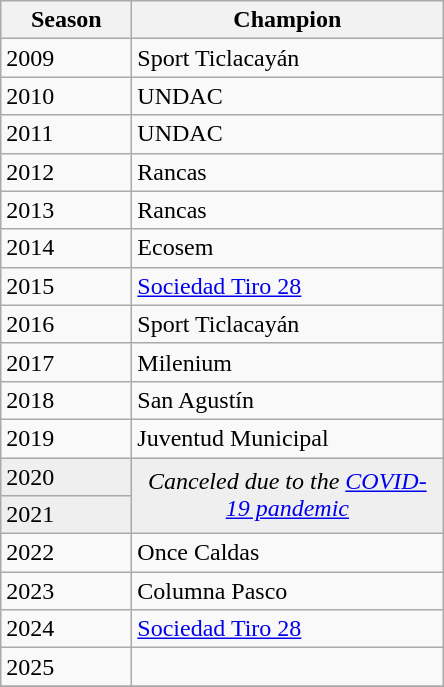<table class="wikitable sortable">
<tr>
<th width=80px>Season</th>
<th width=200px>Champion</th>
</tr>
<tr>
<td>2009</td>
<td>Sport Ticlacayán</td>
</tr>
<tr>
<td>2010</td>
<td>UNDAC</td>
</tr>
<tr>
<td>2011</td>
<td>UNDAC</td>
</tr>
<tr>
<td>2012</td>
<td>Rancas</td>
</tr>
<tr>
<td>2013</td>
<td>Rancas</td>
</tr>
<tr>
<td>2014</td>
<td>Ecosem</td>
</tr>
<tr>
<td>2015</td>
<td><a href='#'>Sociedad Tiro 28</a></td>
</tr>
<tr>
<td>2016</td>
<td>Sport Ticlacayán</td>
</tr>
<tr>
<td>2017</td>
<td>Milenium</td>
</tr>
<tr>
<td>2018</td>
<td>San Agustín</td>
</tr>
<tr>
<td>2019</td>
<td>Juventud Municipal</td>
</tr>
<tr bgcolor=#efefef>
<td>2020</td>
<td rowspan=2 colspan="1" align=center><em>Canceled due to the <a href='#'>COVID-19 pandemic</a></em></td>
</tr>
<tr bgcolor=#efefef>
<td>2021</td>
</tr>
<tr>
<td>2022</td>
<td>Once Caldas</td>
</tr>
<tr>
<td>2023</td>
<td>Columna Pasco</td>
</tr>
<tr>
<td>2024</td>
<td><a href='#'>Sociedad Tiro 28</a></td>
</tr>
<tr>
<td>2025</td>
<td></td>
</tr>
<tr>
</tr>
</table>
